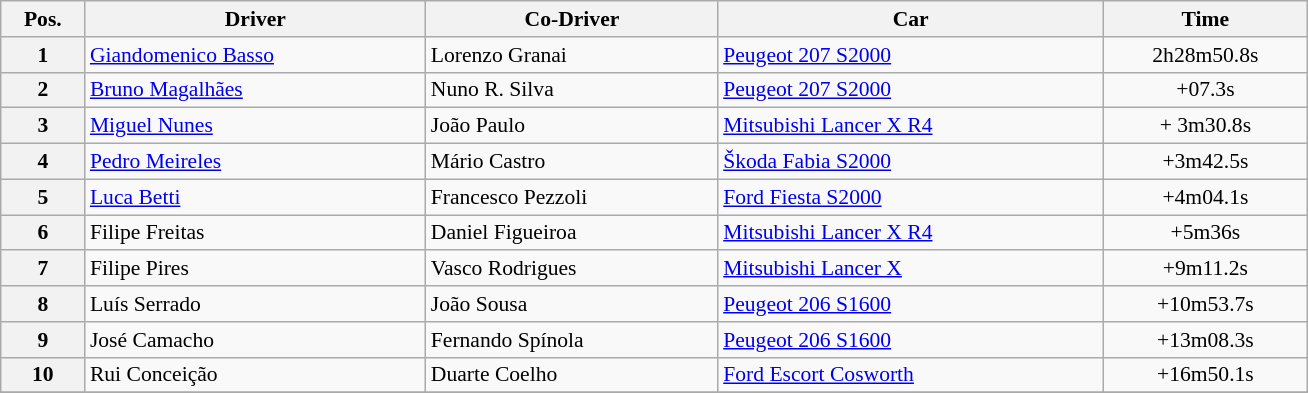<table class="wikitable" width="69%" style="text-align: center; font-size: 90%; max-width: 950px;">
<tr>
<th>Pos.</th>
<th>Driver</th>
<th>Co-Driver</th>
<th>Car</th>
<th>Time</th>
</tr>
<tr>
<th>1</th>
<td align=left> <a href='#'>Giandomenico Basso</a></td>
<td align=left> Lorenzo Granai</td>
<td align=left> <a href='#'>Peugeot 207 S2000</a></td>
<td>2h28m50.8s</td>
</tr>
<tr>
<th>2</th>
<td align=left> <a href='#'>Bruno Magalhães</a></td>
<td align=left> Nuno R. Silva</td>
<td align=left> <a href='#'>Peugeot 207 S2000</a></td>
<td>+07.3s</td>
</tr>
<tr>
<th>3</th>
<td align=left> <a href='#'>Miguel Nunes</a></td>
<td align=left> João Paulo</td>
<td align=left> <a href='#'>Mitsubishi Lancer X R4</a></td>
<td>+ 3m30.8s</td>
</tr>
<tr>
<th>4</th>
<td align=left> <a href='#'>Pedro Meireles</a></td>
<td align=left> Mário Castro</td>
<td align=left> <a href='#'>Škoda Fabia S2000</a></td>
<td>+3m42.5s</td>
</tr>
<tr>
<th>5</th>
<td align=left> <a href='#'>Luca Betti</a></td>
<td align=left> Francesco Pezzoli</td>
<td align=left> <a href='#'>Ford Fiesta S2000</a></td>
<td>+4m04.1s</td>
</tr>
<tr>
<th>6</th>
<td align=left> Filipe Freitas</td>
<td align=left> Daniel Figueiroa</td>
<td align=left> <a href='#'>Mitsubishi Lancer X R4</a></td>
<td>+5m36s</td>
</tr>
<tr>
<th>7</th>
<td align=left> Filipe Pires</td>
<td align=left> Vasco Rodrigues</td>
<td align=left> <a href='#'>Mitsubishi Lancer X</a></td>
<td>+9m11.2s</td>
</tr>
<tr>
<th>8</th>
<td align=left> Luís Serrado</td>
<td align=left> João Sousa</td>
<td align=left> <a href='#'>Peugeot 206 S1600</a></td>
<td>+10m53.7s</td>
</tr>
<tr>
<th>9</th>
<td align=left> José Camacho</td>
<td align=left> Fernando Spínola</td>
<td align=left> <a href='#'>Peugeot 206 S1600</a></td>
<td>+13m08.3s</td>
</tr>
<tr>
<th>10</th>
<td align=left> Rui Conceição</td>
<td align=left> Duarte Coelho</td>
<td align=left> <a href='#'>Ford Escort Cosworth</a></td>
<td>+16m50.1s</td>
</tr>
<tr>
</tr>
</table>
